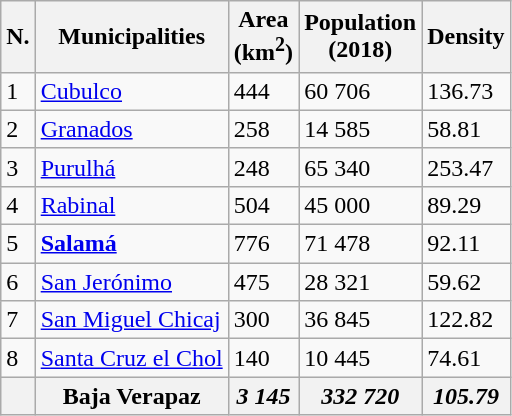<table class="wikitable sortable">
<tr>
<th>N.</th>
<th>Municipalities</th>
<th>Area<br>(km<sup>2</sup>)</th>
<th>Population<br>(2018)</th>
<th>Density</th>
</tr>
<tr>
<td>1</td>
<td><a href='#'>Cubulco</a></td>
<td>444</td>
<td>60 706</td>
<td>136.73</td>
</tr>
<tr>
<td>2</td>
<td><a href='#'>Granados</a></td>
<td>258</td>
<td>14 585</td>
<td>58.81</td>
</tr>
<tr>
<td>3</td>
<td><a href='#'>Purulhá</a></td>
<td>248</td>
<td>65 340</td>
<td>253.47</td>
</tr>
<tr>
<td>4</td>
<td><a href='#'>Rabinal</a></td>
<td>504</td>
<td>45 000</td>
<td>89.29</td>
</tr>
<tr>
<td>5</td>
<td><strong><a href='#'>Salamá</a></strong></td>
<td>776</td>
<td>71 478</td>
<td>92.11</td>
</tr>
<tr>
<td>6</td>
<td><a href='#'>San Jerónimo</a></td>
<td>475</td>
<td>28 321</td>
<td>59.62</td>
</tr>
<tr>
<td>7</td>
<td><a href='#'>San Miguel Chicaj</a></td>
<td>300</td>
<td>36 845</td>
<td>122.82</td>
</tr>
<tr>
<td>8</td>
<td><a href='#'>Santa Cruz el Chol</a></td>
<td>140</td>
<td>10 445</td>
<td>74.61</td>
</tr>
<tr>
<th></th>
<th>Baja Verapaz</th>
<th><em>3 145</em></th>
<th><em>332 720</em></th>
<th><em>105.79</em></th>
</tr>
</table>
